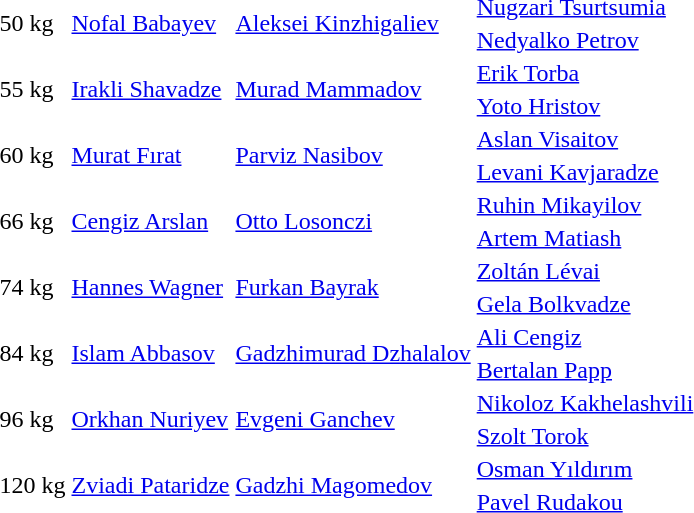<table>
<tr>
<td rowspan=2>50 kg</td>
<td rowspan=2> <a href='#'>Nofal Babayev</a></td>
<td rowspan=2> <a href='#'>Aleksei Kinzhigaliev</a></td>
<td> <a href='#'>Nugzari Tsurtsumia</a></td>
</tr>
<tr>
<td> <a href='#'>Nedyalko Petrov</a></td>
</tr>
<tr>
<td rowspan=2>55 kg</td>
<td rowspan=2> <a href='#'>Irakli Shavadze</a></td>
<td rowspan=2> <a href='#'>Murad Mammadov</a></td>
<td> <a href='#'>Erik Torba</a></td>
</tr>
<tr>
<td> <a href='#'>Yoto Hristov</a></td>
</tr>
<tr>
<td rowspan=2>60 kg</td>
<td rowspan=2> <a href='#'>Murat Fırat</a></td>
<td rowspan=2> <a href='#'>Parviz Nasibov</a></td>
<td> <a href='#'>Aslan Visaitov</a></td>
</tr>
<tr>
<td> <a href='#'>Levani Kavjaradze</a></td>
</tr>
<tr>
<td rowspan=2>66 kg</td>
<td rowspan=2> <a href='#'>Cengiz Arslan</a></td>
<td rowspan=2> <a href='#'>Otto Losonczi</a></td>
<td> <a href='#'>Ruhin Mikayilov</a></td>
</tr>
<tr>
<td> <a href='#'>Artem Matiash</a></td>
</tr>
<tr>
<td rowspan=2>74 kg</td>
<td rowspan=2> <a href='#'>Hannes Wagner</a></td>
<td rowspan=2> <a href='#'>Furkan Bayrak</a></td>
<td> <a href='#'>Zoltán Lévai</a></td>
</tr>
<tr>
<td> <a href='#'>Gela Bolkvadze</a></td>
</tr>
<tr>
<td rowspan=2>84 kg</td>
<td rowspan=2> <a href='#'>Islam Abbasov</a></td>
<td rowspan=2> <a href='#'>Gadzhimurad Dzhalalov</a></td>
<td> <a href='#'>Ali Cengiz</a></td>
</tr>
<tr>
<td> <a href='#'>Bertalan Papp</a></td>
</tr>
<tr>
<td rowspan=2>96 kg</td>
<td rowspan=2> <a href='#'>Orkhan Nuriyev</a></td>
<td rowspan=2> <a href='#'>Evgeni Ganchev</a></td>
<td> <a href='#'>Nikoloz Kakhelashvili</a></td>
</tr>
<tr>
<td> <a href='#'>Szolt Torok</a></td>
</tr>
<tr>
<td rowspan=2>120 kg</td>
<td rowspan=2> <a href='#'>Zviadi Pataridze</a></td>
<td rowspan=2> <a href='#'>Gadzhi Magomedov</a></td>
<td> <a href='#'>Osman Yıldırım</a></td>
</tr>
<tr>
<td> <a href='#'>Pavel Rudakou</a></td>
</tr>
</table>
